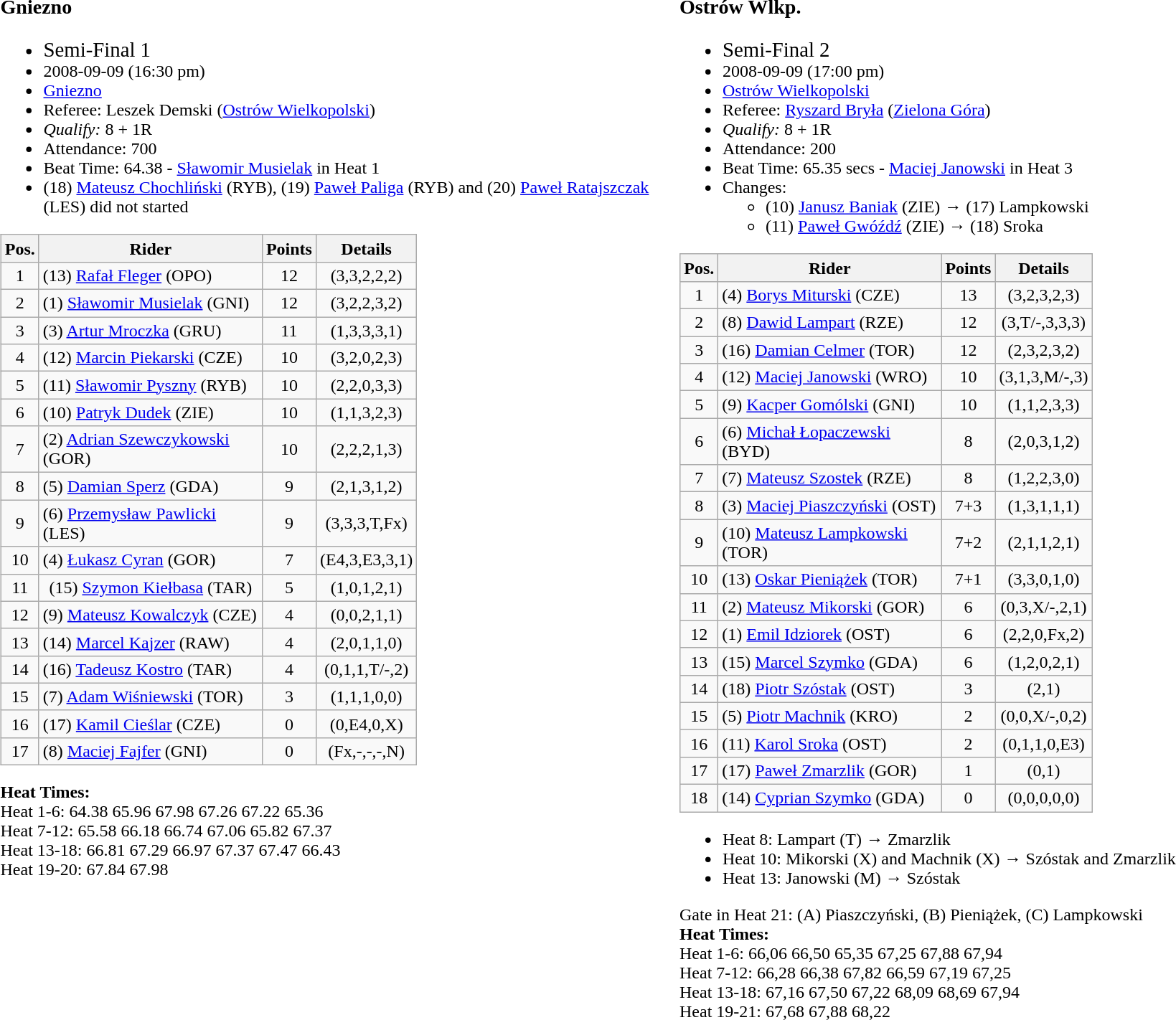<table width=100%>
<tr>
<td width=50% valign=top><br><h3>Gniezno</h3><ul><li><big>Semi-Final 1</big></li><li>2008-09-09 (16:30 pm)</li><li> <a href='#'>Gniezno</a></li><li>Referee: Leszek Demski (<a href='#'>Ostrów Wielkopolski</a>)</li><li><em>Qualify:</em> 8 + 1R</li><li>Attendance: 700</li><li>Beat Time: 64.38 - <a href='#'>Sławomir Musielak</a> in Heat 1</li><li>(18) <a href='#'>Mateusz Chochliński</a> (RYB), (19) <a href='#'>Paweł Paliga</a> (RYB) and (20) <a href='#'>Paweł Ratajszczak</a> (LES) did not started</li></ul><table class=wikitable>
<tr>
<th width=25px>Pos.</th>
<th width=200px>Rider</th>
<th width=40px>Points</th>
<th width=70px>Details</th>
</tr>
<tr align=center >
<td>1</td>
<td align=left>(13) <a href='#'>Rafał Fleger</a> (OPO)</td>
<td>12</td>
<td>(3,3,2,2,2)</td>
</tr>
<tr align=center >
<td>2</td>
<td align=left>(1) <a href='#'>Sławomir Musielak</a> (GNI)</td>
<td>12</td>
<td>(3,2,2,3,2)</td>
</tr>
<tr align=center >
<td>3</td>
<td align=left>(3) <a href='#'>Artur Mroczka</a> (GRU)</td>
<td>11</td>
<td>(1,3,3,3,1)</td>
</tr>
<tr align=center >
<td>4</td>
<td align=left>(12) <a href='#'>Marcin Piekarski</a> (CZE)</td>
<td>10</td>
<td>(3,2,0,2,3)</td>
</tr>
<tr align=center >
<td>5</td>
<td align=left>(11) <a href='#'>Sławomir Pyszny</a> (RYB)</td>
<td>10</td>
<td>(2,2,0,3,3)</td>
</tr>
<tr align=center >
<td>6</td>
<td align=left>(10) <a href='#'>Patryk Dudek</a> (ZIE)</td>
<td>10</td>
<td>(1,1,3,2,3)</td>
</tr>
<tr align=center >
<td>7</td>
<td align=left>(2) <a href='#'>Adrian Szewczykowski</a> (GOR)</td>
<td>10</td>
<td>(2,2,2,1,3)</td>
</tr>
<tr align=center >
<td>8</td>
<td align=left>(5) <a href='#'>Damian Sperz</a> (GDA)</td>
<td>9</td>
<td>(2,1,3,1,2)</td>
</tr>
<tr align=center>
<td>9</td>
<td align=left>(6) <a href='#'>Przemysław Pawlicki</a> (LES)</td>
<td>9</td>
<td>(3,3,3,T,Fx)</td>
</tr>
<tr align=center>
<td>10</td>
<td align=left>(4) <a href='#'>Łukasz Cyran</a> (GOR)</td>
<td>7</td>
<td>(E4,3,E3,3,1)</td>
</tr>
<tr align=center>
<td>11</td>
<td>(15) <a href='#'>Szymon Kiełbasa</a> (TAR)</td>
<td>5</td>
<td>(1,0,1,2,1)</td>
</tr>
<tr align=center>
<td>12</td>
<td align=left>(9) <a href='#'>Mateusz Kowalczyk</a> (CZE)</td>
<td>4</td>
<td>(0,0,2,1,1)</td>
</tr>
<tr align=center>
<td>13</td>
<td align=left>(14) <a href='#'>Marcel Kajzer</a> (RAW)</td>
<td>4</td>
<td>(2,0,1,1,0)</td>
</tr>
<tr align=center>
<td>14</td>
<td align=left>(16) <a href='#'>Tadeusz Kostro</a> (TAR)</td>
<td>4</td>
<td>(0,1,1,T/-,2)</td>
</tr>
<tr align=center>
<td>15</td>
<td align=left>(7) <a href='#'>Adam Wiśniewski</a> (TOR)</td>
<td>3</td>
<td>(1,1,1,0,0)</td>
</tr>
<tr align=center>
<td>16</td>
<td align=left>(17) <a href='#'>Kamil Cieślar</a> (CZE)</td>
<td>0</td>
<td>(0,E4,0,X)</td>
</tr>
<tr align=center>
<td>17</td>
<td align=left>(8) <a href='#'>Maciej Fajfer</a> (GNI)</td>
<td>0</td>
<td>(Fx,-,-,-,N)</td>
</tr>
</table>
<strong>Heat Times:</strong>
<br>Heat 1-6: 64.38 65.96 67.98 67.26 67.22 65.36
<br>Heat 7-12: 65.58 66.18 66.74 67.06 65.82 67.37
<br>Heat 13-18: 66.81 67.29 66.97 67.37 67.47 66.43
<br>Heat 19-20: 67.84 67.98</td>
<td width=50% valign=top><br><h3>Ostrów Wlkp.</h3><ul><li><big>Semi-Final 2</big></li><li>2008-09-09 (17:00 pm)</li><li> <a href='#'>Ostrów Wielkopolski</a></li><li>Referee: <a href='#'>Ryszard Bryła</a> (<a href='#'>Zielona Góra</a>)</li><li><em>Qualify:</em> 8 + 1R</li><li>Attendance: 200</li><li>Beat Time: 65.35 secs - <a href='#'>Maciej Janowski</a> in Heat 3</li><li>Changes:<ul><li>(10) <a href='#'>Janusz Baniak</a> (ZIE) → (17) Lampkowski</li><li>(11) <a href='#'>Paweł Gwóźdź</a> (ZIE) → (18) Sroka</li></ul></li></ul><table class=wikitable>
<tr>
<th width=25px>Pos.</th>
<th width=200px>Rider</th>
<th width=40px>Points</th>
<th width=70px>Details</th>
</tr>
<tr align=center >
<td>1</td>
<td align=left>(4) <a href='#'>Borys Miturski</a> (CZE)</td>
<td>13</td>
<td>(3,2,3,2,3)</td>
</tr>
<tr align=center >
<td>2</td>
<td align=left>(8) <a href='#'>Dawid Lampart</a> (RZE)</td>
<td>12</td>
<td>(3,T/-,3,3,3)</td>
</tr>
<tr align=center >
<td>3</td>
<td align=left>(16) <a href='#'>Damian Celmer</a> (TOR)</td>
<td>12</td>
<td>(2,3,2,3,2)</td>
</tr>
<tr align=center >
<td>4</td>
<td align=left>(12) <a href='#'>Maciej Janowski</a> (WRO)</td>
<td>10</td>
<td>(3,1,3,M/-,3)</td>
</tr>
<tr align=center >
<td>5</td>
<td align=left>(9) <a href='#'>Kacper Gomólski</a> (GNI)</td>
<td>10</td>
<td>(1,1,2,3,3)</td>
</tr>
<tr align=center >
<td>6</td>
<td align=left>(6) <a href='#'>Michał Łopaczewski</a> (BYD)</td>
<td>8</td>
<td>(2,0,3,1,2)</td>
</tr>
<tr align=center >
<td>7</td>
<td align=left>(7) <a href='#'>Mateusz Szostek</a> (RZE)</td>
<td>8</td>
<td>(1,2,2,3,0)</td>
</tr>
<tr align=center >
<td>8</td>
<td align=left>(3) <a href='#'>Maciej Piaszczyński</a> (OST)</td>
<td>7+3</td>
<td>(1,3,1,1,1)</td>
</tr>
<tr align=center >
<td>9</td>
<td align=left>(10) <a href='#'>Mateusz Lampkowski</a> (TOR)</td>
<td>7+2</td>
<td>(2,1,1,2,1)</td>
</tr>
<tr align=center>
<td>10</td>
<td align=left>(13) <a href='#'>Oskar Pieniążek</a> (TOR)</td>
<td>7+1</td>
<td>(3,3,0,1,0)</td>
</tr>
<tr align=center>
<td>11</td>
<td align=left>(2) <a href='#'>Mateusz Mikorski</a> (GOR)</td>
<td>6</td>
<td>(0,3,X/-,2,1)</td>
</tr>
<tr align=center>
<td>12</td>
<td align=left>(1) <a href='#'>Emil Idziorek</a> (OST)</td>
<td>6</td>
<td>(2,2,0,Fx,2)</td>
</tr>
<tr align=center>
<td>13</td>
<td align=left>(15) <a href='#'>Marcel Szymko</a> (GDA)</td>
<td>6</td>
<td>(1,2,0,2,1)</td>
</tr>
<tr align=center>
<td>14</td>
<td align=left>(18) <a href='#'>Piotr Szóstak</a> (OST)</td>
<td>3</td>
<td>(2,1)</td>
</tr>
<tr align=center>
<td>15</td>
<td align=left>(5) <a href='#'>Piotr Machnik</a> (KRO)</td>
<td>2</td>
<td>(0,0,X/-,0,2)</td>
</tr>
<tr align=center>
<td>16</td>
<td align=left>(11) <a href='#'>Karol Sroka</a> (OST)</td>
<td>2</td>
<td>(0,1,1,0,E3)</td>
</tr>
<tr align=center>
<td>17</td>
<td align=left>(17) <a href='#'>Paweł Zmarzlik</a> (GOR)</td>
<td>1</td>
<td>(0,1)</td>
</tr>
<tr align=center>
<td>18</td>
<td align=left>(14) <a href='#'>Cyprian Szymko</a> (GDA)</td>
<td>0</td>
<td>(0,0,0,0,0)</td>
</tr>
</table>
<ul><li>Heat 8: Lampart (T) → Zmarzlik</li><li>Heat 10: Mikorski (X) and Machnik (X) → Szóstak and Zmarzlik</li><li>Heat 13: Janowski (M) → Szóstak</li></ul>Gate in Heat 21: (A) Piaszczyński, (B) Pieniążek, (C) Lampkowski<br><strong>Heat Times:</strong>
<br>Heat 1-6: 66,06 66,50 65,35 67,25 67,88 67,94
<br>Heat 7-12: 66,28 66,38 67,82 66,59 67,19 67,25
<br>Heat 13-18: 67,16 67,50 67,22 68,09 68,69 67,94
<br>Heat 19-21: 67,68 67,88 68,22</td>
</tr>
</table>
